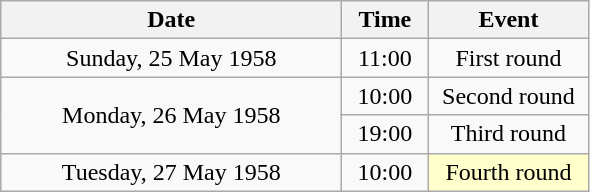<table class = "wikitable" style="text-align:center;">
<tr>
<th width=220>Date</th>
<th width=50>Time</th>
<th width=100>Event</th>
</tr>
<tr>
<td>Sunday, 25 May 1958</td>
<td>11:00</td>
<td>First round</td>
</tr>
<tr>
<td rowspan=2>Monday, 26 May 1958</td>
<td>10:00</td>
<td>Second round</td>
</tr>
<tr>
<td>19:00</td>
<td>Third round</td>
</tr>
<tr>
<td>Tuesday, 27 May 1958</td>
<td>10:00</td>
<td bgcolor=ffffcc>Fourth round</td>
</tr>
</table>
